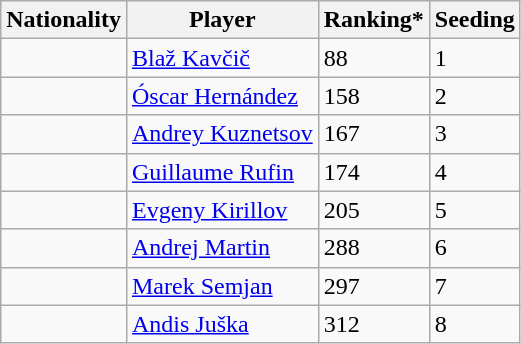<table class="wikitable" border="1">
<tr>
<th>Nationality</th>
<th>Player</th>
<th>Ranking*</th>
<th>Seeding</th>
</tr>
<tr>
<td></td>
<td><a href='#'>Blaž Kavčič</a></td>
<td>88</td>
<td>1</td>
</tr>
<tr>
<td></td>
<td><a href='#'>Óscar Hernández</a></td>
<td>158</td>
<td>2</td>
</tr>
<tr>
<td></td>
<td><a href='#'>Andrey Kuznetsov</a></td>
<td>167</td>
<td>3</td>
</tr>
<tr>
<td></td>
<td><a href='#'>Guillaume Rufin</a></td>
<td>174</td>
<td>4</td>
</tr>
<tr>
<td></td>
<td><a href='#'>Evgeny Kirillov</a></td>
<td>205</td>
<td>5</td>
</tr>
<tr>
<td></td>
<td><a href='#'>Andrej Martin</a></td>
<td>288</td>
<td>6</td>
</tr>
<tr>
<td></td>
<td><a href='#'>Marek Semjan</a></td>
<td>297</td>
<td>7</td>
</tr>
<tr>
<td></td>
<td><a href='#'>Andis Juška</a></td>
<td>312</td>
<td>8</td>
</tr>
</table>
